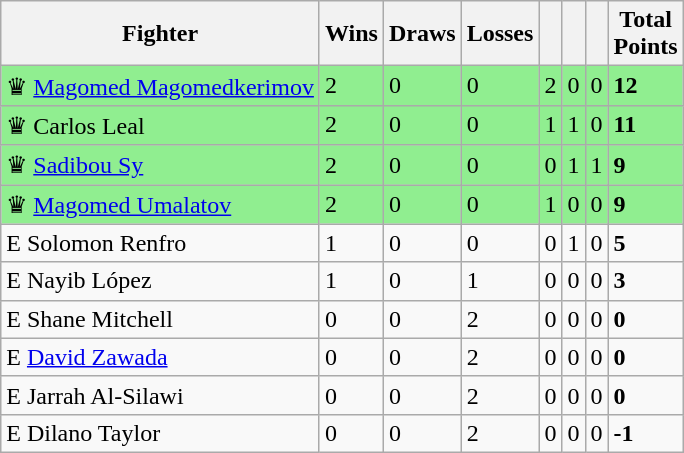<table class="wikitable sortable">
<tr>
<th>Fighter</th>
<th>Wins</th>
<th>Draws</th>
<th>Losses</th>
<th></th>
<th></th>
<th></th>
<th>Total<br> Points</th>
</tr>
<tr style="background:#90EE90;">
<td>♛  <a href='#'>Magomed Magomedkerimov</a></td>
<td>2</td>
<td>0</td>
<td>0</td>
<td>2</td>
<td>0</td>
<td>0</td>
<td><strong>12</strong></td>
</tr>
<tr style="background:#90EE90;">
<td>♛  Carlos Leal</td>
<td>2</td>
<td>0</td>
<td>0</td>
<td>1</td>
<td>1</td>
<td>0</td>
<td><strong>11</strong></td>
</tr>
<tr style="background:#90EE90;">
<td>♛  <a href='#'>Sadibou Sy</a></td>
<td>2</td>
<td>0</td>
<td>0</td>
<td>0</td>
<td>1</td>
<td>1</td>
<td><strong>9</strong></td>
</tr>
<tr style="background:#90EE90;">
<td>♛  <a href='#'>Magomed Umalatov</a></td>
<td>2</td>
<td>0</td>
<td>0</td>
<td>1</td>
<td>0</td>
<td>0</td>
<td><strong>9</strong></td>
</tr>
<tr>
<td>E  Solomon Renfro</td>
<td>1</td>
<td>0</td>
<td>0</td>
<td>0</td>
<td>1</td>
<td>0</td>
<td><strong>5</strong></td>
</tr>
<tr>
<td>E  Nayib López</td>
<td>1</td>
<td>0</td>
<td>1</td>
<td>0</td>
<td>0</td>
<td>0</td>
<td><strong>3</strong></td>
</tr>
<tr>
<td>E  Shane Mitchell</td>
<td>0</td>
<td>0</td>
<td>2</td>
<td>0</td>
<td>0</td>
<td>0</td>
<td><strong>0</strong></td>
</tr>
<tr>
<td>E  <a href='#'>David Zawada</a></td>
<td>0</td>
<td>0</td>
<td>2</td>
<td>0</td>
<td>0</td>
<td>0</td>
<td><strong>0</strong></td>
</tr>
<tr>
<td>E  Jarrah Al-Silawi</td>
<td>0</td>
<td>0</td>
<td>2</td>
<td>0</td>
<td>0</td>
<td>0</td>
<td><strong>0</strong></td>
</tr>
<tr>
<td>E  Dilano Taylor</td>
<td>0</td>
<td>0</td>
<td>2</td>
<td>0</td>
<td>0</td>
<td>0</td>
<td><strong>-1</strong></td>
</tr>
</table>
